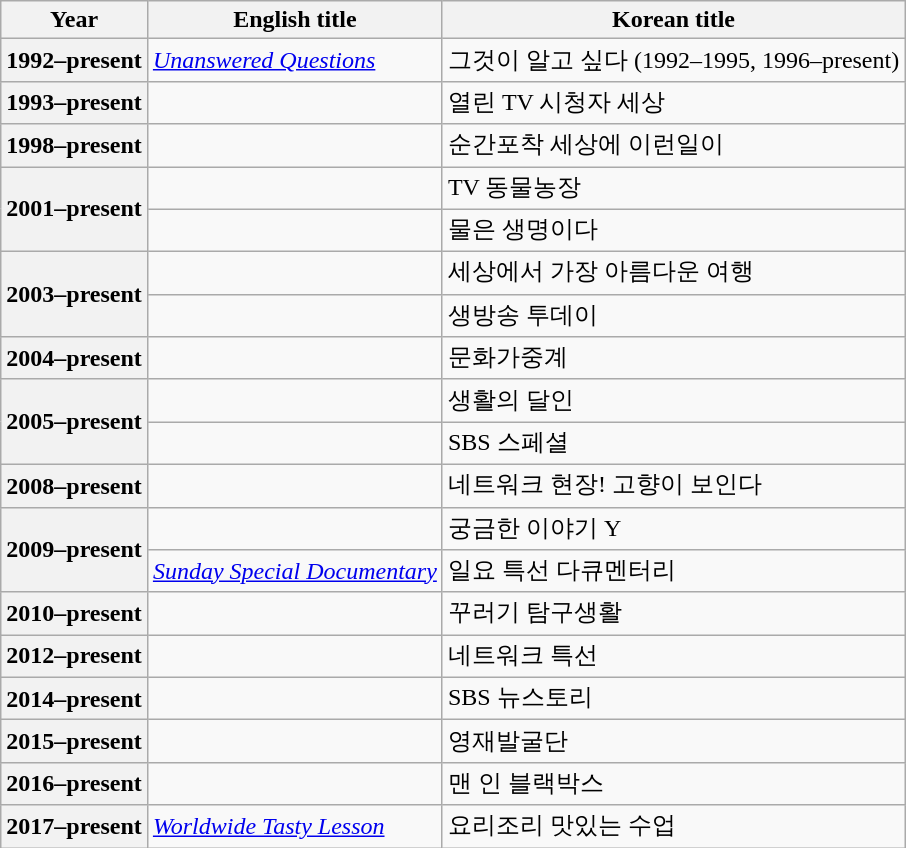<table class="wikitable sortable plainrowheaders">
<tr>
<th scope="col">Year</th>
<th scope="col">English title</th>
<th scope="col">Korean title</th>
</tr>
<tr>
<th scope="row">1992–present</th>
<td><em><a href='#'>Unanswered Questions</a></em></td>
<td>그것이 알고 싶다 (1992–1995, 1996–present)</td>
</tr>
<tr>
<th scope="row">1993–present</th>
<td><em></em></td>
<td>열린 TV 시청자 세상</td>
</tr>
<tr>
<th scope="row">1998–present</th>
<td><em></em></td>
<td>순간포착 세상에 이런일이</td>
</tr>
<tr>
<th scope="row" rowspan="2">2001–present</th>
<td><em></em></td>
<td>TV 동물농장</td>
</tr>
<tr>
<td><em></em></td>
<td>물은 생명이다</td>
</tr>
<tr>
<th scope="row" rowspan="2">2003–present</th>
<td><em></em></td>
<td>세상에서 가장 아름다운 여행</td>
</tr>
<tr>
<td><em></em></td>
<td>생방송 투데이</td>
</tr>
<tr>
<th scope="row">2004–present</th>
<td><em></em></td>
<td>문화가중계</td>
</tr>
<tr>
<th scope="row" rowspan="2">2005–present</th>
<td><em></em></td>
<td>생활의 달인</td>
</tr>
<tr>
<td><em></em></td>
<td>SBS 스페셜</td>
</tr>
<tr>
<th scope="row">2008–present</th>
<td><em></em></td>
<td>네트워크 현장! 고향이 보인다</td>
</tr>
<tr>
<th scope="row" rowspan="2">2009–present</th>
<td><em></em></td>
<td>궁금한 이야기 Y</td>
</tr>
<tr>
<td><em><a href='#'>Sunday Special Documentary</a></em></td>
<td>일요 특선 다큐멘터리</td>
</tr>
<tr>
<th scope="row">2010–present</th>
<td><em></em></td>
<td>꾸러기 탐구생활</td>
</tr>
<tr>
<th scope="row">2012–present</th>
<td><em></em></td>
<td>네트워크 특선</td>
</tr>
<tr>
<th scope="row">2014–present</th>
<td><em></em></td>
<td>SBS 뉴스토리</td>
</tr>
<tr>
<th scope="row">2015–present</th>
<td><em></em></td>
<td>영재발굴단</td>
</tr>
<tr>
<th scope="row">2016–present</th>
<td><em></em></td>
<td>맨 인 블랙박스</td>
</tr>
<tr>
<th scope="row">2017–present</th>
<td><em><a href='#'>Worldwide Tasty Lesson</a></em></td>
<td>요리조리 맛있는 수업</td>
</tr>
</table>
